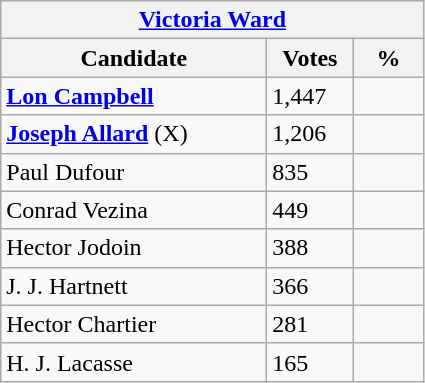<table class="wikitable">
<tr>
<th colspan="3"><a href='#'>Victoria Ward</a></th>
</tr>
<tr>
<th style="width: 170px">Candidate</th>
<th style="width: 50px">Votes</th>
<th style="width: 40px">%</th>
</tr>
<tr>
<td><strong><a href='#'>Lon Campbell</a></strong></td>
<td>1,447</td>
<td></td>
</tr>
<tr>
<td><strong><a href='#'>Joseph Allard</a></strong> (X)</td>
<td>1,206</td>
<td></td>
</tr>
<tr>
<td>Paul Dufour</td>
<td>835</td>
<td></td>
</tr>
<tr>
<td>Conrad Vezina</td>
<td>449</td>
<td></td>
</tr>
<tr>
<td>Hector Jodoin</td>
<td>388</td>
<td></td>
</tr>
<tr>
<td>J. J. Hartnett</td>
<td>366</td>
<td></td>
</tr>
<tr>
<td>Hector Chartier</td>
<td>281</td>
<td></td>
</tr>
<tr>
<td>H. J. Lacasse</td>
<td>165</td>
<td></td>
</tr>
</table>
